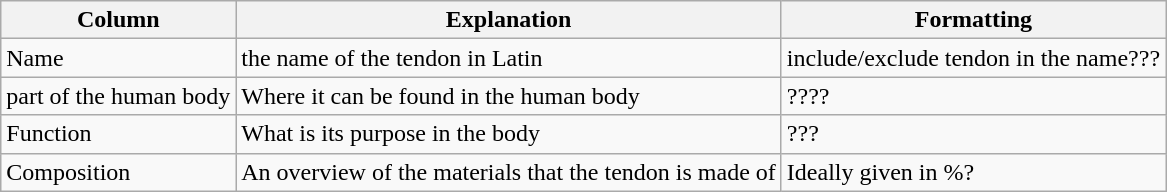<table class="wikitable sortable static-row-numbers">
<tr>
<th>Column</th>
<th>Explanation</th>
<th>Formatting</th>
</tr>
<tr>
<td>Name</td>
<td>the name of the tendon in Latin</td>
<td>include/exclude tendon in the name???</td>
</tr>
<tr>
<td>part of the human body</td>
<td>Where it can be found in the human body</td>
<td>????</td>
</tr>
<tr>
<td>Function</td>
<td>What is its purpose in the body</td>
<td>???</td>
</tr>
<tr>
<td>Composition</td>
<td>An overview of the materials that the tendon is made of</td>
<td>Ideally given in %?</td>
</tr>
</table>
